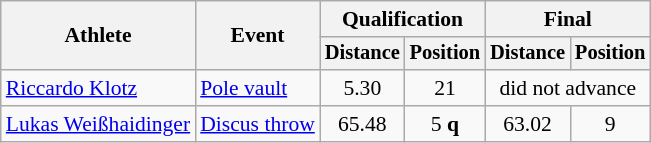<table class=wikitable style=font-size:90%>
<tr>
<th rowspan=2>Athlete</th>
<th rowspan=2>Event</th>
<th colspan=2>Qualification</th>
<th colspan=2>Final</th>
</tr>
<tr style=font-size:95%>
<th>Distance</th>
<th>Position</th>
<th>Distance</th>
<th>Position</th>
</tr>
<tr align=center>
<td align=left><a href='#'>Riccardo Klotz</a></td>
<td align=left><a href='#'>Pole vault</a></td>
<td>5.30</td>
<td>21</td>
<td colspan=2>did not advance</td>
</tr>
<tr align=center>
<td align=left><a href='#'>Lukas Weißhaidinger</a></td>
<td align=left><a href='#'>Discus throw</a></td>
<td>65.48</td>
<td>5 <strong>q</strong></td>
<td>63.02</td>
<td>9</td>
</tr>
</table>
